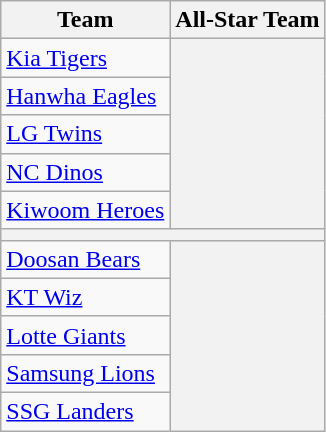<table class="wikitable">
<tr>
<th>Team</th>
<th>All-Star Team</th>
</tr>
<tr>
<td><a href='#'>Kia Tigers</a></td>
<th rowspan="5"></th>
</tr>
<tr>
<td><a href='#'>Hanwha Eagles</a></td>
</tr>
<tr>
<td><a href='#'>LG Twins</a></td>
</tr>
<tr>
<td><a href='#'>NC Dinos</a></td>
</tr>
<tr>
<td><a href='#'>Kiwoom Heroes</a></td>
</tr>
<tr>
<th colspan="2"></th>
</tr>
<tr>
<td><a href='#'>Doosan Bears</a></td>
<th rowspan="5"></th>
</tr>
<tr>
<td><a href='#'>KT Wiz</a></td>
</tr>
<tr>
<td><a href='#'>Lotte Giants</a></td>
</tr>
<tr>
<td><a href='#'>Samsung Lions</a></td>
</tr>
<tr>
<td><a href='#'>SSG Landers</a></td>
</tr>
</table>
